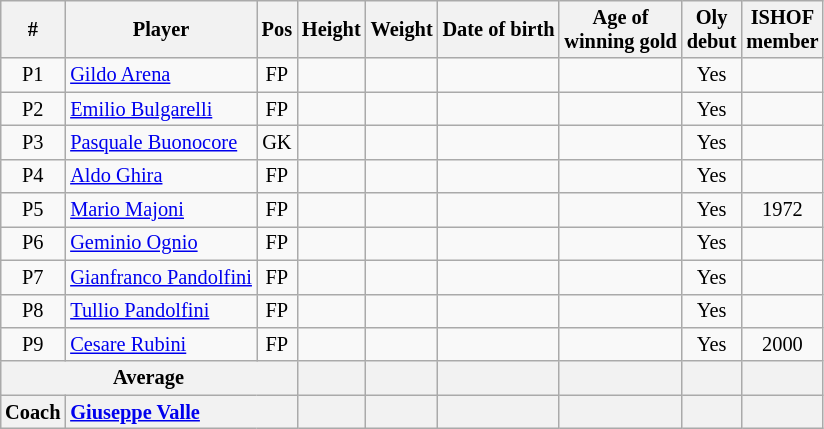<table class="wikitable sortable" style="text-align: center; font-size: 85%; margin-left: 1em;">
<tr>
<th>#</th>
<th>Player</th>
<th>Pos</th>
<th>Height</th>
<th>Weight</th>
<th>Date of birth</th>
<th>Age of<br>winning gold</th>
<th>Oly<br>debut</th>
<th>ISHOF<br>member</th>
</tr>
<tr>
<td>P1</td>
<td style="text-align: left;" data-sort-value="Arena, Gildo"><a href='#'>Gildo Arena</a></td>
<td>FP</td>
<td style="text-align: left;"></td>
<td style="text-align: right;"></td>
<td style="text-align: right;"></td>
<td style="text-align: left;"></td>
<td>Yes</td>
<td></td>
</tr>
<tr>
<td>P2</td>
<td style="text-align: left;" data-sort-value="Bulgarelli, Emilio"><a href='#'>Emilio Bulgarelli</a></td>
<td>FP</td>
<td style="text-align: left;"></td>
<td style="text-align: right;"></td>
<td style="text-align: right;"></td>
<td style="text-align: left;"></td>
<td>Yes</td>
<td></td>
</tr>
<tr>
<td>P3</td>
<td style="text-align: left;" data-sort-value="Buonocore, Pasquale"><a href='#'>Pasquale Buonocore</a></td>
<td>GK</td>
<td style="text-align: left;"></td>
<td style="text-align: right;"></td>
<td style="text-align: right;"></td>
<td style="text-align: left;"></td>
<td>Yes</td>
<td></td>
</tr>
<tr>
<td>P4</td>
<td style="text-align: left;" data-sort-value="Ghira, Aldo"><a href='#'>Aldo Ghira</a></td>
<td>FP</td>
<td style="text-align: left;"></td>
<td style="text-align: right;"></td>
<td style="text-align: right;"></td>
<td style="text-align: left;"></td>
<td>Yes</td>
<td></td>
</tr>
<tr>
<td>P5</td>
<td style="text-align: left;" data-sort-value="Majoni, Mario"><a href='#'>Mario Majoni</a></td>
<td>FP</td>
<td style="text-align: left;"></td>
<td style="text-align: right;"></td>
<td style="text-align: right;"></td>
<td style="text-align: left;"></td>
<td>Yes</td>
<td>1972</td>
</tr>
<tr>
<td>P6</td>
<td style="text-align: left;" data-sort-value="Ognio, Geminio"><a href='#'>Geminio Ognio</a></td>
<td>FP</td>
<td style="text-align: left;"></td>
<td style="text-align: right;"></td>
<td style="text-align: right;"></td>
<td style="text-align: left;"></td>
<td>Yes</td>
<td></td>
</tr>
<tr>
<td>P7</td>
<td style="text-align: left;" data-sort-value="Pandolfini, Gianfranco"><a href='#'>Gianfranco Pandolfini</a></td>
<td>FP</td>
<td style="text-align: left;"></td>
<td style="text-align: right;"></td>
<td style="text-align: right;"></td>
<td style="text-align: left;"></td>
<td>Yes</td>
<td></td>
</tr>
<tr>
<td>P8</td>
<td style="text-align: left;" data-sort-value="Pandolfini, Tullio"><a href='#'>Tullio Pandolfini</a></td>
<td>FP</td>
<td style="text-align: left;"></td>
<td style="text-align: right;"></td>
<td style="text-align: right;"></td>
<td style="text-align: left;"></td>
<td>Yes</td>
<td></td>
</tr>
<tr>
<td>P9</td>
<td style="text-align: left;" data-sort-value="Rubini, Cesare"><a href='#'>Cesare Rubini</a></td>
<td>FP</td>
<td style="text-align: left;"></td>
<td style="text-align: right;"></td>
<td style="text-align: right;"></td>
<td style="text-align: left;"></td>
<td>Yes</td>
<td>2000</td>
</tr>
<tr>
<th colspan="3">Average</th>
<th style="text-align: left;"></th>
<th style="text-align: right;"></th>
<th style="text-align: right;"></th>
<th style="text-align: left;"></th>
<th></th>
<th></th>
</tr>
<tr>
<th>Coach</th>
<th colspan="2" style="text-align: left;"><a href='#'>Giuseppe Valle</a></th>
<th></th>
<th></th>
<th style="text-align: right;"></th>
<th style="text-align: left;"></th>
<th></th>
<th></th>
</tr>
</table>
